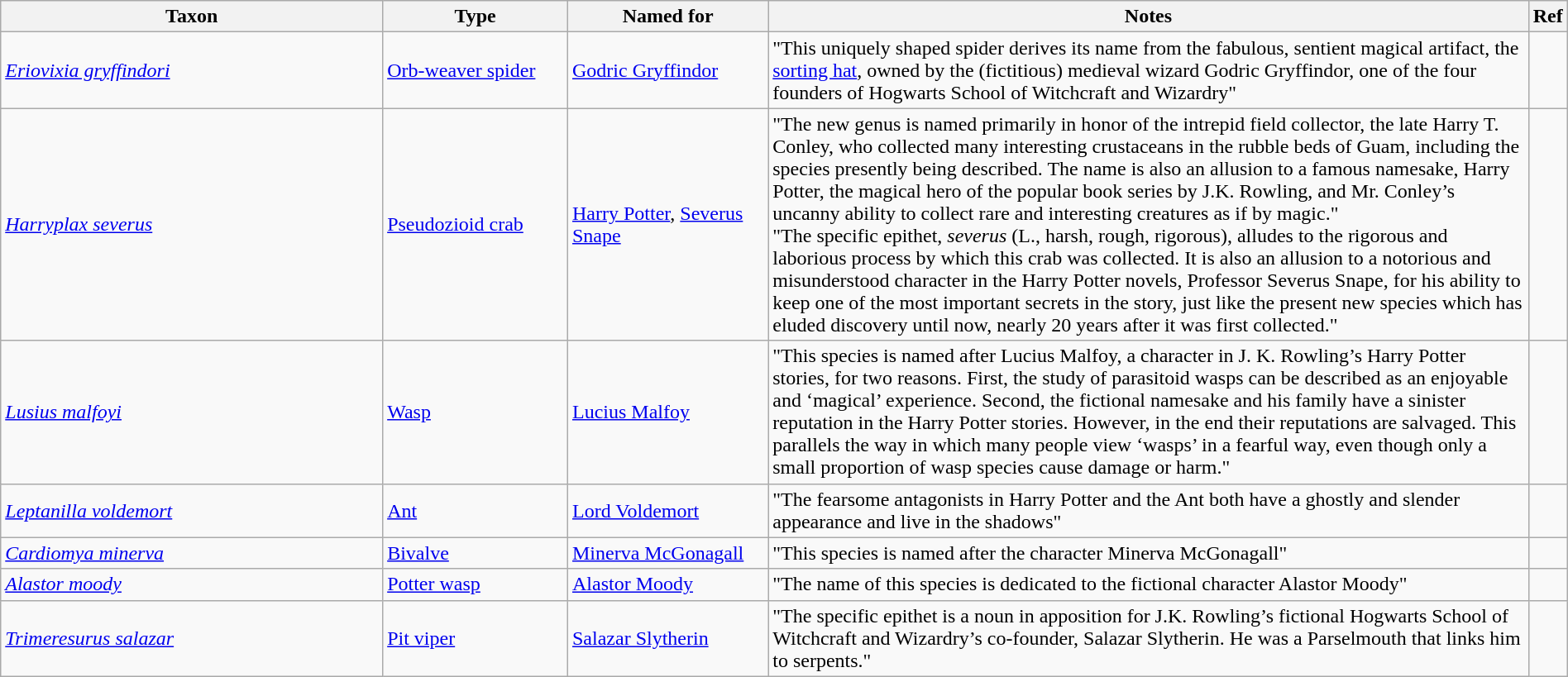<table class="wikitable sortable" width="100%">
<tr>
<th style="width:25%;">Taxon</th>
<th style="width:12%;">Type</th>
<th style="width:13%;">Named for</th>
<th style="width:50%;">Notes</th>
<th class="unsortable">Ref</th>
</tr>
<tr>
<td><em><a href='#'>Eriovixia gryffindori</a></em> </td>
<td><a href='#'>Orb-weaver spider</a></td>
<td><a href='#'>Godric Gryffindor</a></td>
<td>"This uniquely shaped spider derives its name from the fabulous, sentient magical artifact, the <a href='#'>sorting hat</a>, owned by the (fictitious) medieval wizard Godric Gryffindor, one of the four founders of Hogwarts School of Witchcraft and Wizardry"</td>
<td></td>
</tr>
<tr>
<td><em><a href='#'>Harryplax severus</a></em> </td>
<td><a href='#'>Pseudozioid crab</a></td>
<td><a href='#'>Harry Potter</a>, <a href='#'>Severus Snape</a></td>
<td>"The new genus is named primarily in honor of the intrepid field collector, the late Harry T. Conley, who collected many interesting crustaceans in the rubble beds of Guam, including the species presently being described. The name is also an allusion to a famous namesake, Harry Potter, the magical hero of the popular book series by J.K. Rowling, and Mr. Conley’s uncanny ability to collect rare and interesting creatures as if by magic."<br>"The specific epithet, <em>severus</em> (L., harsh, rough, rigorous), alludes to the rigorous and laborious process by which this crab was collected. It is also an allusion to a notorious and misunderstood character in the Harry Potter novels, Professor Severus Snape, for his ability to keep one of the most important secrets in the story, just like the present new species which has eluded discovery until now, nearly 20 years after it was first collected."</td>
<td></td>
</tr>
<tr>
<td><em><a href='#'>Lusius malfoyi</a></em> </td>
<td><a href='#'>Wasp</a></td>
<td><a href='#'>Lucius Malfoy</a></td>
<td>"This species is named after Lucius Malfoy, a character in J. K. Rowling’s Harry Potter stories, for two reasons. First, the study of parasitoid wasps can be described as an enjoyable and ‘magical’ experience. Second, the fictional namesake and his family have a sinister reputation in the Harry Potter stories. However, in the end their reputations are salvaged. This parallels the way in which many people view ‘wasps’ in a fearful way, even though only a small proportion of wasp species cause damage or harm."</td>
<td></td>
</tr>
<tr>
<td><em><a href='#'>Leptanilla voldemort</a></em></td>
<td><a href='#'>Ant</a></td>
<td><a href='#'>Lord Voldemort</a></td>
<td>"The fearsome antagonists in Harry Potter and the Ant both have a ghostly and slender appearance and live in the shadows"</td>
<td></td>
</tr>
<tr>
<td><em><a href='#'>Cardiomya minerva</a></em> </td>
<td><a href='#'>Bivalve</a></td>
<td><a href='#'>Minerva McGonagall</a></td>
<td>"This species is named after the character Minerva McGonagall"</td>
<td></td>
</tr>
<tr>
<td><em><a href='#'>Alastor moody</a></em> </td>
<td><a href='#'>Potter wasp</a></td>
<td><a href='#'>Alastor Moody</a></td>
<td>"The name  of this species is dedicated to the fictional character Alastor Moody"</td>
<td></td>
</tr>
<tr>
<td><em><a href='#'>Trimeresurus salazar</a></em> </td>
<td><a href='#'>Pit viper</a></td>
<td><a href='#'>Salazar Slytherin</a></td>
<td>"The specific epithet is a noun in apposition for J.K. Rowling’s fictional Hogwarts School of Witchcraft and Wizardry’s co-founder, Salazar Slytherin. He was a Parselmouth that links him to serpents."</td>
<td></td>
</tr>
</table>
